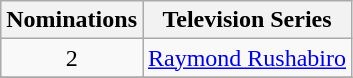<table class="wikitable" style="text-align: center;">
<tr>
<th scope="col" width="55">Nominations</th>
<th scope="col" align="center">Television Series</th>
</tr>
<tr>
<td rowspan="1" style="text-align:center;">2</td>
<td><a href='#'>Raymond Rushabiro</a></td>
</tr>
<tr>
</tr>
</table>
